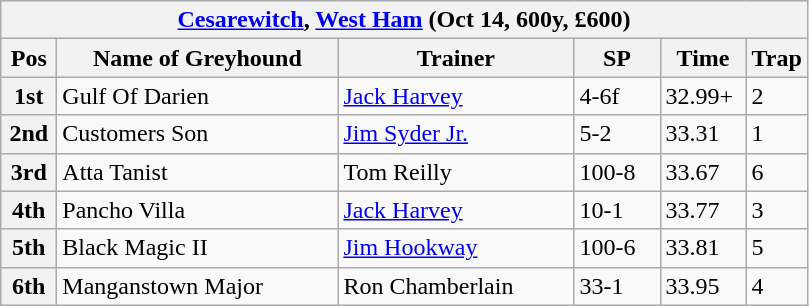<table class="wikitable">
<tr>
<th colspan="6"><a href='#'>Cesarewitch</a>, <a href='#'>West Ham</a> (Oct 14, 600y, £600)</th>
</tr>
<tr>
<th width=30>Pos</th>
<th width=180>Name of Greyhound</th>
<th width=150>Trainer</th>
<th width=50>SP</th>
<th width=50>Time</th>
<th width=30>Trap</th>
</tr>
<tr>
<th>1st</th>
<td>Gulf Of Darien </td>
<td><a href='#'>Jack Harvey</a></td>
<td>4-6f</td>
<td>32.99+</td>
<td>2</td>
</tr>
<tr>
<th>2nd</th>
<td>Customers Son</td>
<td><a href='#'>Jim Syder Jr.</a></td>
<td>5-2</td>
<td>33.31</td>
<td>1</td>
</tr>
<tr>
<th>3rd</th>
<td>Atta Tanist</td>
<td>Tom Reilly</td>
<td>100-8</td>
<td>33.67</td>
<td>6</td>
</tr>
<tr>
<th>4th</th>
<td>Pancho Villa</td>
<td><a href='#'>Jack Harvey</a></td>
<td>10-1</td>
<td>33.77</td>
<td>3</td>
</tr>
<tr>
<th>5th</th>
<td>Black Magic II</td>
<td><a href='#'>Jim Hookway</a></td>
<td>100-6</td>
<td>33.81</td>
<td>5</td>
</tr>
<tr>
<th>6th</th>
<td>Manganstown Major</td>
<td>Ron Chamberlain</td>
<td>33-1</td>
<td>33.95</td>
<td>4</td>
</tr>
</table>
